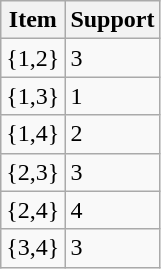<table class="wikitable">
<tr>
<th>Item</th>
<th>Support</th>
</tr>
<tr>
<td>{1,2}</td>
<td>3</td>
</tr>
<tr>
<td>{1,3}</td>
<td>1</td>
</tr>
<tr>
<td>{1,4}</td>
<td>2</td>
</tr>
<tr>
<td>{2,3}</td>
<td>3</td>
</tr>
<tr>
<td>{2,4}</td>
<td>4</td>
</tr>
<tr>
<td>{3,4}</td>
<td>3</td>
</tr>
</table>
